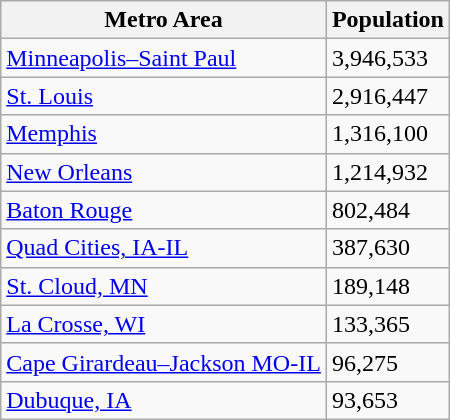<table class="wikitable">
<tr>
<th>Metro Area</th>
<th>Population</th>
</tr>
<tr>
<td><a href='#'>Minneapolis–Saint Paul</a></td>
<td>3,946,533</td>
</tr>
<tr>
<td><a href='#'>St. Louis</a></td>
<td>2,916,447</td>
</tr>
<tr>
<td><a href='#'>Memphis</a></td>
<td>1,316,100</td>
</tr>
<tr>
<td><a href='#'>New Orleans</a></td>
<td>1,214,932</td>
</tr>
<tr>
<td><a href='#'>Baton Rouge</a></td>
<td>802,484</td>
</tr>
<tr>
<td><a href='#'>Quad Cities, IA-IL</a></td>
<td>387,630</td>
</tr>
<tr>
<td><a href='#'>St. Cloud, MN</a></td>
<td>189,148</td>
</tr>
<tr>
<td><a href='#'>La Crosse, WI</a></td>
<td>133,365</td>
</tr>
<tr>
<td><a href='#'>Cape Girardeau–Jackson MO-IL</a></td>
<td>96,275</td>
</tr>
<tr>
<td><a href='#'>Dubuque, IA</a></td>
<td>93,653</td>
</tr>
</table>
